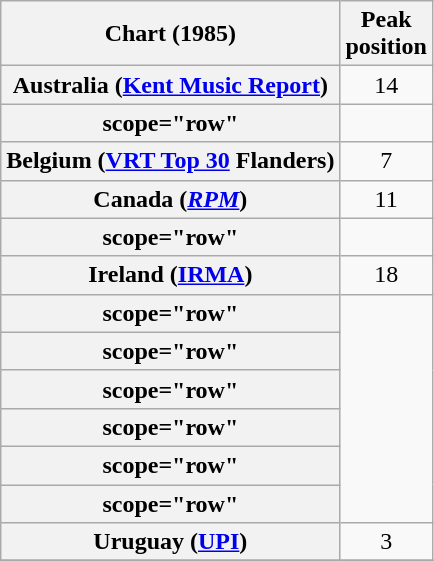<table class="wikitable sortable plainrowheaders" style="text-align:center">
<tr>
<th>Chart (1985)</th>
<th>Peak<br>position</th>
</tr>
<tr>
<th scope="row">Australia (<a href='#'>Kent Music Report</a>)</th>
<td align="center">14</td>
</tr>
<tr>
<th>scope="row"</th>
</tr>
<tr>
<th scope="row">Belgium (<a href='#'>VRT Top 30</a> Flanders)</th>
<td align="center">7</td>
</tr>
<tr>
<th scope="row">Canada (<em><a href='#'>RPM</a></em>)</th>
<td align="center">11</td>
</tr>
<tr>
<th>scope="row"</th>
</tr>
<tr>
<th scope="row" align="left">Ireland (<a href='#'>IRMA</a>)</th>
<td align="center">18</td>
</tr>
<tr>
<th>scope="row"</th>
</tr>
<tr>
<th>scope="row"</th>
</tr>
<tr>
<th>scope="row"</th>
</tr>
<tr>
<th>scope="row"</th>
</tr>
<tr>
<th>scope="row"</th>
</tr>
<tr>
<th>scope="row"</th>
</tr>
<tr>
<th scope="row">Uruguay (<a href='#'>UPI</a>)</th>
<td>3</td>
</tr>
<tr>
</tr>
</table>
